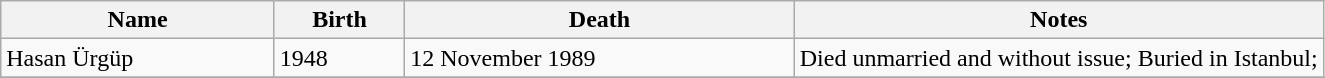<table class="wikitable">
<tr>
<th>Name</th>
<th>Birth</th>
<th>Death</th>
<th style="width:40%;">Notes</th>
</tr>
<tr>
<td>Hasan Ürgüp</td>
<td>1948</td>
<td>12 November 1989</td>
<td>Died unmarried and without issue; Buried in Istanbul;</td>
</tr>
<tr>
</tr>
</table>
